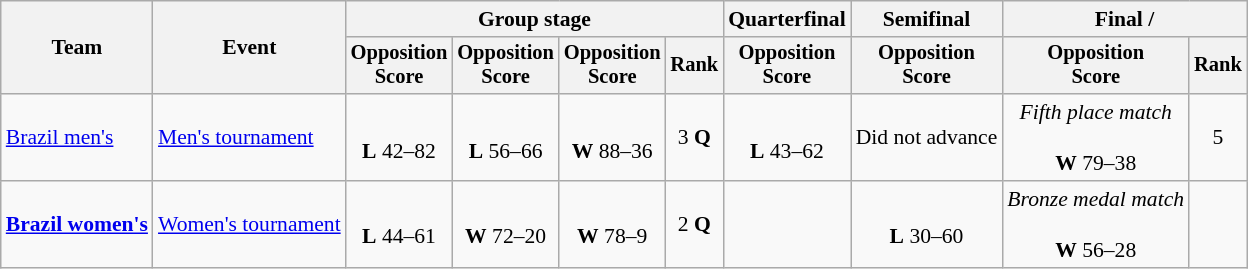<table class="wikitable" style="font-size:90%;text-align:center">
<tr>
<th rowspan="2">Team</th>
<th rowspan="2">Event</th>
<th colspan="4">Group stage</th>
<th>Quarterfinal</th>
<th>Semifinal</th>
<th colspan="2">Final / </th>
</tr>
<tr style="font-size:95%">
<th>Opposition<br>Score</th>
<th>Opposition<br>Score</th>
<th>Opposition<br>Score</th>
<th>Rank</th>
<th>Opposition<br>Score</th>
<th>Opposition<br>Score</th>
<th>Opposition<br>Score</th>
<th>Rank</th>
</tr>
<tr>
<td align=left><a href='#'>Brazil men's</a></td>
<td align=left><a href='#'>Men's tournament</a></td>
<td><br><strong>L</strong> 42–82</td>
<td><br><strong>L</strong> 56–66</td>
<td><br><strong>W</strong> 88–36</td>
<td>3 <strong>Q</strong></td>
<td><br><strong>L</strong> 43–62</td>
<td>Did not advance</td>
<td><em>Fifth place match</em><br><br><strong>W</strong> 79–38</td>
<td>5</td>
</tr>
<tr>
<td align=left><strong><a href='#'>Brazil women's</a></strong></td>
<td align=left><a href='#'>Women's tournament</a></td>
<td><br><strong>L</strong> 44–61</td>
<td><br><strong>W</strong> 72–20</td>
<td><br><strong>W</strong> 78–9</td>
<td>2 <strong>Q</strong></td>
<td></td>
<td><br><strong>L</strong> 30–60</td>
<td><em>Bronze medal match</em><br><br><strong>W</strong> 56–28</td>
<td></td>
</tr>
</table>
